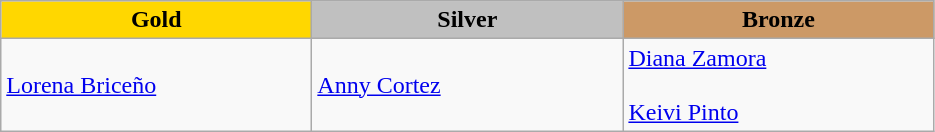<table class="wikitable" style="text-align:left">
<tr align="center">
<td width=200 bgcolor=gold><strong>Gold</strong></td>
<td width=200 bgcolor=silver><strong>Silver</strong></td>
<td width=200 bgcolor=CC9966><strong>Bronze</strong></td>
</tr>
<tr>
<td><a href='#'>Lorena Briceño</a><br></td>
<td><a href='#'>Anny Cortez</a><br></td>
<td><a href='#'>Diana Zamora</a><br><br><a href='#'>Keivi Pinto</a><br></td>
</tr>
</table>
